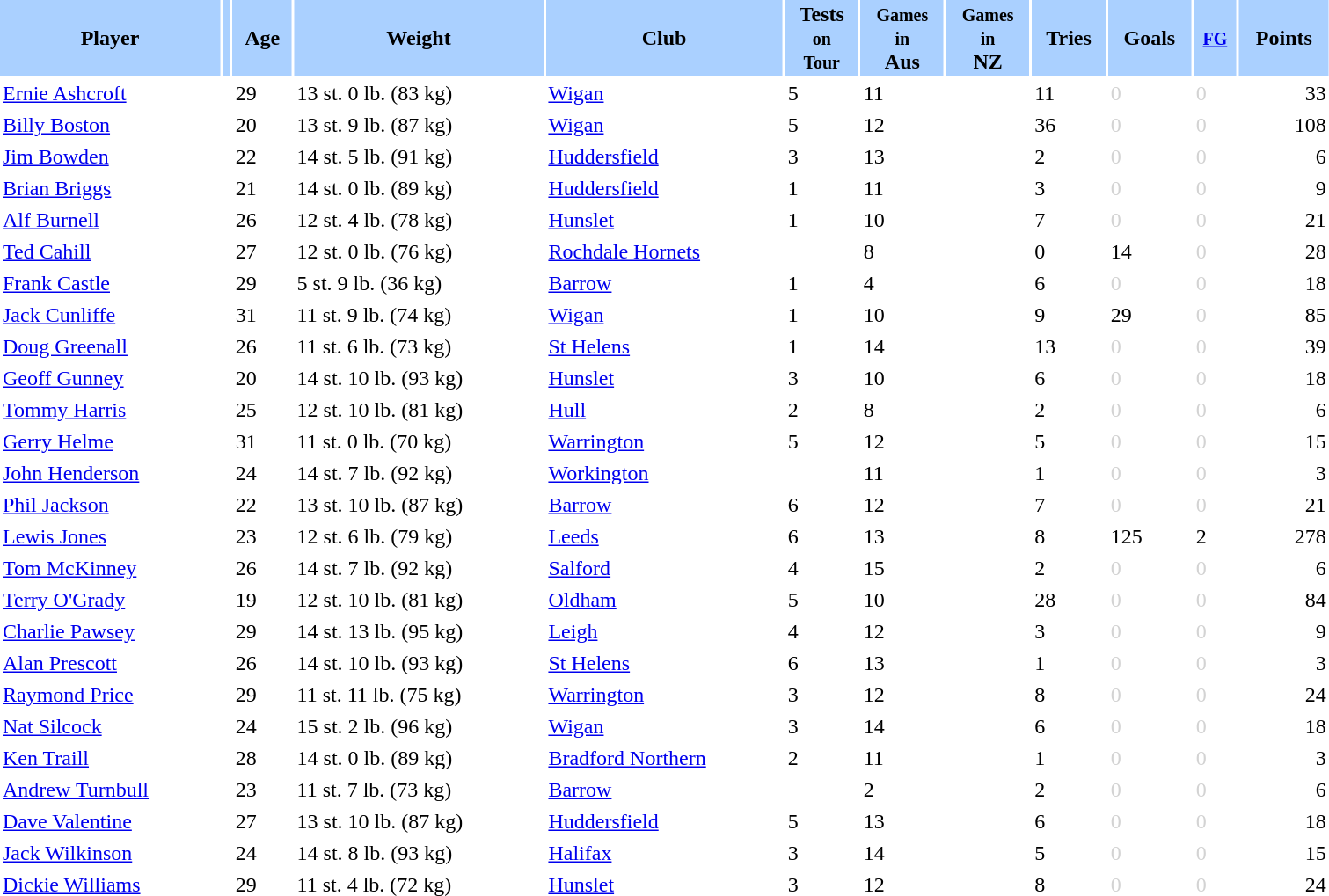<table class="sortable" border="0" cellspacing="2" cellpadding="2" style="width:80%;" style="text-align:center;">
<tr style="background:#AAD0FF">
<th>Player</th>
<th></th>
<th>Age<br></th>
<th>Weight</th>
<th>Club</th>
<th>Tests<br><small>on<br>Tour</small></th>
<th><small>Games<br>in</small><br>Aus</th>
<th><small>Games<br>in</small><br>NZ<br></th>
<th>Tries</th>
<th>Goals</th>
<th><small><a href='#'>FG</a></small></th>
<th>Points<br></th>
</tr>
<tr>
<td align=left> <a href='#'>Ernie Ashcroft</a></td>
<td></td>
<td>29</td>
<td>13 st. 0 lb. (83 kg)</td>
<td align=left> <a href='#'>Wigan</a></td>
<td>5</td>
<td>11</td>
<td></td>
<td>11</td>
<td style="color:lightgray">0</td>
<td style="color:lightgray">0</td>
<td align=right>33</td>
</tr>
<tr>
<td align=left> <a href='#'>Billy Boston</a></td>
<td></td>
<td>20</td>
<td>13 st. 9 lb. (87 kg)</td>
<td align=left> <a href='#'>Wigan</a></td>
<td>5</td>
<td>12</td>
<td></td>
<td>36</td>
<td style="color:lightgray">0</td>
<td style="color:lightgray">0</td>
<td align=right>108</td>
</tr>
<tr>
<td align=left> <a href='#'>Jim Bowden</a></td>
<td></td>
<td>22</td>
<td>14 st. 5 lb. (91 kg)</td>
<td align=left> <a href='#'>Huddersfield</a></td>
<td>3</td>
<td>13</td>
<td></td>
<td>2</td>
<td style="color:lightgray">0</td>
<td style="color:lightgray">0</td>
<td align=right>6</td>
</tr>
<tr>
<td align=left> <a href='#'>Brian Briggs</a></td>
<td></td>
<td>21</td>
<td>14 st. 0 lb. (89 kg)</td>
<td align=left> <a href='#'>Huddersfield</a></td>
<td>1</td>
<td>11</td>
<td></td>
<td>3</td>
<td style="color:lightgray">0</td>
<td style="color:lightgray">0</td>
<td align=right>9</td>
</tr>
<tr>
<td align=left> <a href='#'>Alf Burnell</a></td>
<td></td>
<td>26</td>
<td>12 st. 4 lb. (78 kg)</td>
<td align=left> <a href='#'>Hunslet</a></td>
<td>1</td>
<td>10</td>
<td></td>
<td>7</td>
<td style="color:lightgray">0</td>
<td style="color:lightgray">0</td>
<td align=right>21</td>
</tr>
<tr>
<td align=left> <a href='#'>Ted Cahill</a></td>
<td></td>
<td>27</td>
<td>12 st. 0 lb. (76 kg)</td>
<td align=left> <a href='#'>Rochdale Hornets</a></td>
<td></td>
<td>8</td>
<td></td>
<td>0</td>
<td>14</td>
<td style="color:lightgray">0</td>
<td align=right>28</td>
</tr>
<tr>
<td align=left> <a href='#'>Frank Castle</a></td>
<td></td>
<td>29</td>
<td>5 st. 9 lb. (36 kg)</td>
<td align=left> <a href='#'>Barrow</a></td>
<td>1</td>
<td>4</td>
<td></td>
<td>6</td>
<td style="color:lightgray">0</td>
<td style="color:lightgray">0</td>
<td align=right>18</td>
</tr>
<tr>
<td align=left> <a href='#'>Jack Cunliffe</a></td>
<td></td>
<td>31</td>
<td>11 st. 9 lb. (74 kg)</td>
<td align=left> <a href='#'>Wigan</a></td>
<td>1</td>
<td>10</td>
<td></td>
<td>9</td>
<td>29</td>
<td style="color:lightgray">0</td>
<td align=right>85</td>
</tr>
<tr>
<td align=left> <a href='#'>Doug Greenall</a></td>
<td></td>
<td>26</td>
<td>11 st. 6 lb. (73 kg)</td>
<td align=left> <a href='#'>St Helens</a></td>
<td>1</td>
<td>14</td>
<td></td>
<td>13</td>
<td style="color:lightgray">0</td>
<td style="color:lightgray">0</td>
<td align=right>39</td>
</tr>
<tr>
<td align=left> <a href='#'>Geoff Gunney</a></td>
<td></td>
<td>20</td>
<td>14 st. 10 lb. (93 kg)</td>
<td align=left> <a href='#'>Hunslet</a></td>
<td>3</td>
<td>10</td>
<td></td>
<td>6</td>
<td style="color:lightgray">0</td>
<td style="color:lightgray">0</td>
<td align=right>18</td>
</tr>
<tr>
<td align=left> <a href='#'>Tommy Harris</a></td>
<td></td>
<td>25</td>
<td>12 st. 10 lb. (81 kg)</td>
<td align=left> <a href='#'>Hull</a></td>
<td>2</td>
<td>8</td>
<td></td>
<td>2</td>
<td style="color:lightgray">0</td>
<td style="color:lightgray">0</td>
<td align=right>6</td>
</tr>
<tr>
<td align=left> <a href='#'>Gerry Helme</a></td>
<td></td>
<td>31</td>
<td>11 st. 0 lb. (70 kg)</td>
<td align=left> <a href='#'>Warrington</a></td>
<td>5</td>
<td>12</td>
<td></td>
<td>5</td>
<td style="color:lightgray">0</td>
<td style="color:lightgray">0</td>
<td align=right>15</td>
</tr>
<tr>
<td align=left> <a href='#'>John Henderson</a></td>
<td></td>
<td>24</td>
<td>14 st. 7 lb. (92 kg)</td>
<td align=left> <a href='#'>Workington</a></td>
<td></td>
<td>11</td>
<td></td>
<td>1</td>
<td style="color:lightgray">0</td>
<td style="color:lightgray">0</td>
<td align=right>3</td>
</tr>
<tr>
<td align=left> <a href='#'>Phil Jackson</a></td>
<td></td>
<td>22</td>
<td>13 st. 10 lb. (87 kg)</td>
<td align=left> <a href='#'>Barrow</a></td>
<td>6</td>
<td>12</td>
<td></td>
<td>7</td>
<td style="color:lightgray">0</td>
<td style="color:lightgray">0</td>
<td align=right>21</td>
</tr>
<tr>
<td align=left> <a href='#'>Lewis Jones</a></td>
<td></td>
<td>23</td>
<td>12 st. 6 lb. (79 kg)</td>
<td align=left> <a href='#'>Leeds</a></td>
<td>6</td>
<td>13</td>
<td></td>
<td>8</td>
<td>125</td>
<td>2</td>
<td align=right>278</td>
</tr>
<tr>
<td align=left> <a href='#'>Tom McKinney</a></td>
<td></td>
<td>26</td>
<td>14 st. 7 lb. (92 kg)</td>
<td align=left> <a href='#'>Salford</a></td>
<td>4</td>
<td>15</td>
<td></td>
<td>2</td>
<td style="color:lightgray">0</td>
<td style="color:lightgray">0</td>
<td align=right>6</td>
</tr>
<tr>
<td align=left> <a href='#'>Terry O'Grady</a></td>
<td></td>
<td>19</td>
<td>12 st. 10 lb. (81 kg)</td>
<td align=left> <a href='#'>Oldham</a></td>
<td>5</td>
<td>10</td>
<td></td>
<td>28</td>
<td style="color:lightgray">0</td>
<td style="color:lightgray">0</td>
<td align=right>84</td>
</tr>
<tr>
<td align=left> <a href='#'>Charlie Pawsey</a></td>
<td></td>
<td>29</td>
<td>14 st. 13 lb. (95 kg)</td>
<td align=left> <a href='#'>Leigh</a></td>
<td>4</td>
<td>12</td>
<td></td>
<td>3</td>
<td style="color:lightgray">0</td>
<td style="color:lightgray">0</td>
<td align=right>9</td>
</tr>
<tr>
<td align=left> <a href='#'>Alan Prescott</a></td>
<td></td>
<td>26</td>
<td>14 st. 10 lb. (93 kg)</td>
<td align=left> <a href='#'>St Helens</a></td>
<td>6</td>
<td>13</td>
<td></td>
<td>1</td>
<td style="color:lightgray">0</td>
<td style="color:lightgray">0</td>
<td align=right>3</td>
</tr>
<tr>
<td align=left> <a href='#'>Raymond Price</a></td>
<td></td>
<td>29</td>
<td>11 st. 11 lb. (75 kg)</td>
<td align=left> <a href='#'>Warrington</a></td>
<td>3</td>
<td>12</td>
<td></td>
<td>8</td>
<td style="color:lightgray">0</td>
<td style="color:lightgray">0</td>
<td align=right>24</td>
</tr>
<tr>
<td align=left> <a href='#'>Nat Silcock</a></td>
<td></td>
<td>24</td>
<td>15 st. 2 lb. (96 kg)</td>
<td align=left> <a href='#'>Wigan</a></td>
<td>3</td>
<td>14</td>
<td></td>
<td>6</td>
<td style="color:lightgray">0</td>
<td style="color:lightgray">0</td>
<td align=right>18</td>
</tr>
<tr>
<td align=left> <a href='#'>Ken Traill</a></td>
<td></td>
<td>28</td>
<td>14 st. 0 lb. (89 kg)</td>
<td align=left> <a href='#'>Bradford Northern</a></td>
<td>2</td>
<td>11</td>
<td></td>
<td>1</td>
<td style="color:lightgray">0</td>
<td style="color:lightgray">0</td>
<td align=right>3</td>
</tr>
<tr>
<td align=left> <a href='#'>Andrew Turnbull</a></td>
<td></td>
<td>23</td>
<td>11 st. 7 lb. (73 kg)</td>
<td align=left> <a href='#'>Barrow</a></td>
<td></td>
<td>2</td>
<td></td>
<td>2</td>
<td style="color:lightgray">0</td>
<td style="color:lightgray">0</td>
<td align=right>6</td>
</tr>
<tr>
<td align=left> <a href='#'>Dave Valentine</a></td>
<td></td>
<td>27</td>
<td>13 st. 10 lb. (87 kg)</td>
<td align=left> <a href='#'>Huddersfield</a></td>
<td>5</td>
<td>13</td>
<td></td>
<td>6</td>
<td style="color:lightgray">0</td>
<td style="color:lightgray">0</td>
<td align=right>18</td>
</tr>
<tr>
<td align=left> <a href='#'>Jack Wilkinson</a></td>
<td></td>
<td>24</td>
<td>14 st. 8 lb. (93 kg)</td>
<td align=left> <a href='#'>Halifax</a></td>
<td>3</td>
<td>14</td>
<td></td>
<td>5</td>
<td style="color:lightgray">0</td>
<td style="color:lightgray">0</td>
<td align=right>15</td>
</tr>
<tr>
<td align=left> <a href='#'>Dickie Williams</a></td>
<td></td>
<td>29</td>
<td>11 st. 4 lb. (72 kg)</td>
<td align=left> <a href='#'>Hunslet</a></td>
<td>3</td>
<td>12</td>
<td></td>
<td>8</td>
<td style="color:lightgray">0</td>
<td style="color:lightgray">0</td>
<td align=right>24</td>
</tr>
</table>
